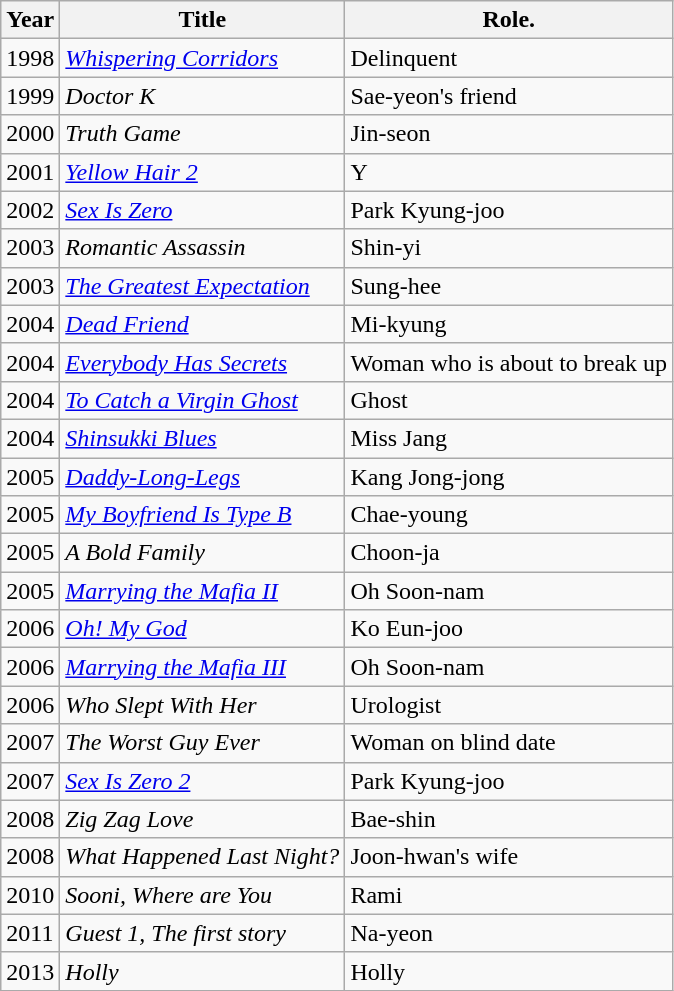<table class="wikitable">
<tr>
<th>Year</th>
<th>Title</th>
<th>Role.</th>
</tr>
<tr>
<td>1998</td>
<td><em><a href='#'>Whispering Corridors</a></em></td>
<td>Delinquent</td>
</tr>
<tr>
<td>1999</td>
<td><em>Doctor K</em></td>
<td>Sae-yeon's friend</td>
</tr>
<tr>
<td>2000</td>
<td><em>Truth Game</em></td>
<td>Jin-seon</td>
</tr>
<tr>
<td>2001</td>
<td><em><a href='#'>Yellow Hair 2</a></em></td>
<td>Y</td>
</tr>
<tr>
<td>2002</td>
<td><em><a href='#'>Sex Is Zero</a></em></td>
<td>Park Kyung-joo</td>
</tr>
<tr>
<td>2003</td>
<td><em>Romantic Assassin</em></td>
<td>Shin-yi</td>
</tr>
<tr>
<td>2003</td>
<td><em><a href='#'>The Greatest Expectation</a></em></td>
<td>Sung-hee</td>
</tr>
<tr>
<td>2004</td>
<td><em><a href='#'>Dead Friend</a></em></td>
<td>Mi-kyung</td>
</tr>
<tr>
<td>2004</td>
<td><em><a href='#'>Everybody Has Secrets</a></em></td>
<td>Woman who is about to break up</td>
</tr>
<tr>
<td>2004</td>
<td><em><a href='#'>To Catch a Virgin Ghost</a></em></td>
<td>Ghost</td>
</tr>
<tr>
<td>2004</td>
<td><em><a href='#'>Shinsukki Blues</a></em></td>
<td>Miss Jang</td>
</tr>
<tr>
<td>2005</td>
<td><em><a href='#'>Daddy-Long-Legs</a></em></td>
<td>Kang Jong-jong</td>
</tr>
<tr>
<td>2005</td>
<td><em><a href='#'>My Boyfriend Is Type B</a></em></td>
<td>Chae-young</td>
</tr>
<tr>
<td>2005</td>
<td><em>A Bold Family</em></td>
<td>Choon-ja</td>
</tr>
<tr>
<td>2005</td>
<td><em><a href='#'>Marrying the Mafia II</a></em></td>
<td>Oh Soon-nam</td>
</tr>
<tr>
<td>2006</td>
<td><em><a href='#'>Oh! My God</a></em></td>
<td>Ko Eun-joo</td>
</tr>
<tr>
<td>2006</td>
<td><em><a href='#'>Marrying the Mafia III</a></em></td>
<td>Oh Soon-nam</td>
</tr>
<tr>
<td>2006</td>
<td><em>Who Slept With Her</em></td>
<td>Urologist</td>
</tr>
<tr>
<td>2007</td>
<td><em>The Worst Guy Ever</em></td>
<td>Woman on blind date</td>
</tr>
<tr>
<td>2007</td>
<td><em><a href='#'>Sex Is Zero 2</a></em></td>
<td>Park Kyung-joo</td>
</tr>
<tr>
<td>2008</td>
<td><em>Zig Zag Love</em></td>
<td>Bae-shin</td>
</tr>
<tr>
<td>2008</td>
<td><em>What Happened Last Night?</em></td>
<td>Joon-hwan's wife</td>
</tr>
<tr>
<td>2010</td>
<td><em>Sooni, Where are You</em></td>
<td>Rami</td>
</tr>
<tr>
<td>2011</td>
<td><em>Guest 1, The first story</em></td>
<td>Na-yeon</td>
</tr>
<tr>
<td>2013</td>
<td><em>Holly</em></td>
<td>Holly</td>
</tr>
</table>
